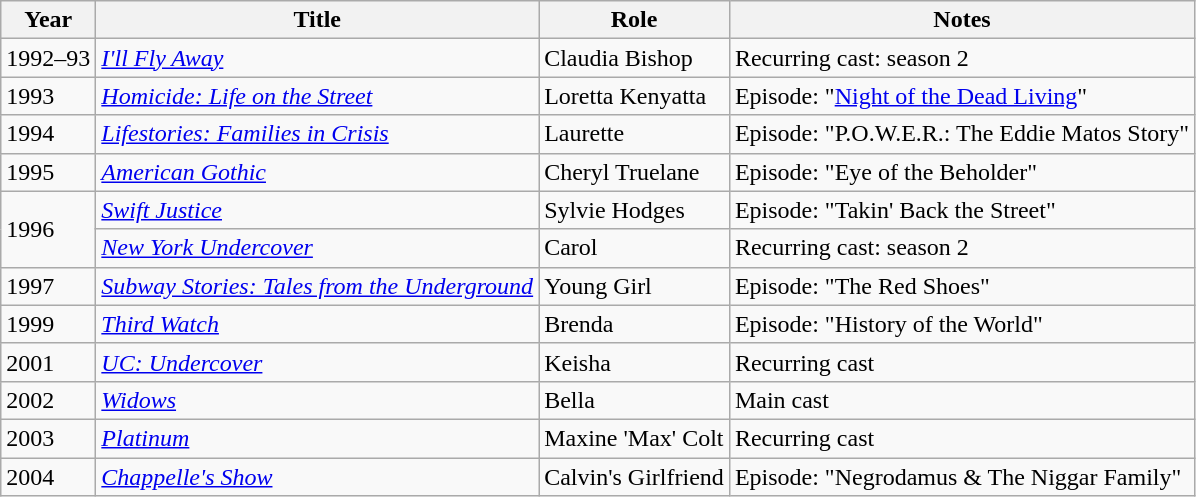<table class="wikitable sortable">
<tr>
<th>Year</th>
<th>Title</th>
<th>Role</th>
<th class="unsortable">Notes</th>
</tr>
<tr>
<td>1992–93</td>
<td><em><a href='#'>I'll Fly Away</a></em></td>
<td>Claudia Bishop</td>
<td>Recurring cast: season 2</td>
</tr>
<tr>
<td>1993</td>
<td><em><a href='#'>Homicide: Life on the Street</a></em></td>
<td>Loretta Kenyatta</td>
<td>Episode: "<a href='#'>Night of the Dead Living</a>"</td>
</tr>
<tr>
<td>1994</td>
<td><em><a href='#'>Lifestories: Families in Crisis</a></em></td>
<td>Laurette</td>
<td>Episode: "P.O.W.E.R.: The Eddie Matos Story"</td>
</tr>
<tr>
<td>1995</td>
<td><em><a href='#'>American Gothic</a></em></td>
<td>Cheryl Truelane</td>
<td>Episode: "Eye of the Beholder"</td>
</tr>
<tr>
<td rowspan="2">1996</td>
<td><em><a href='#'>Swift Justice</a></em></td>
<td>Sylvie Hodges</td>
<td>Episode: "Takin' Back the Street"</td>
</tr>
<tr>
<td><em><a href='#'>New York Undercover</a></em></td>
<td>Carol</td>
<td>Recurring cast: season 2</td>
</tr>
<tr>
<td>1997</td>
<td><em><a href='#'>Subway Stories: Tales from the Underground</a></em></td>
<td>Young Girl</td>
<td>Episode: "The Red Shoes"</td>
</tr>
<tr>
<td>1999</td>
<td><em><a href='#'>Third Watch</a></em></td>
<td>Brenda</td>
<td>Episode: "History of the World"</td>
</tr>
<tr>
<td>2001</td>
<td><em><a href='#'>UC: Undercover</a></em></td>
<td>Keisha</td>
<td>Recurring cast</td>
</tr>
<tr>
<td>2002</td>
<td><em><a href='#'>Widows</a></em></td>
<td>Bella</td>
<td>Main cast</td>
</tr>
<tr>
<td>2003</td>
<td><em><a href='#'>Platinum</a></em></td>
<td>Maxine 'Max' Colt</td>
<td>Recurring cast</td>
</tr>
<tr>
<td>2004</td>
<td><em><a href='#'>Chappelle's Show</a></em></td>
<td>Calvin's Girlfriend</td>
<td>Episode: "Negrodamus & The Niggar Family"</td>
</tr>
</table>
